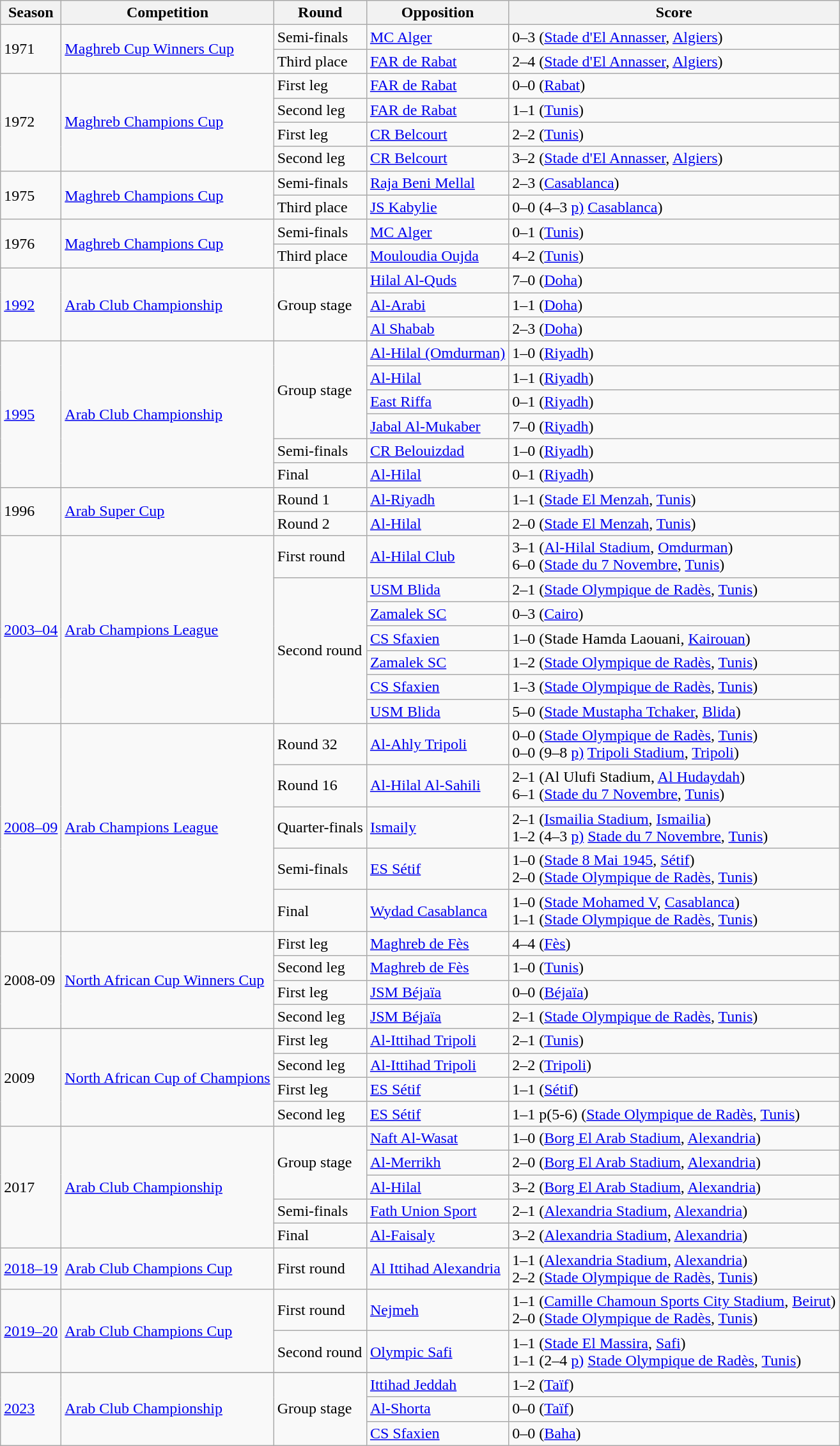<table class="sortable plainrowheaders wikitable">
<tr>
<th scope=col>Season</th>
<th scope=col>Competition</th>
<th scope=col>Round</th>
<th scope=col>Opposition</th>
<th scope=col>Score</th>
</tr>
<tr>
<td rowspan="2">1971</td>
<td rowspan="2"><a href='#'>Maghreb Cup Winners Cup</a></td>
<td>Semi-finals</td>
<td> <a href='#'>MC Alger</a></td>
<td>0–3 (<a href='#'>Stade d'El Annasser</a>, <a href='#'>Algiers</a>)</td>
</tr>
<tr>
<td>Third place</td>
<td> <a href='#'>FAR de Rabat</a></td>
<td>2–4 (<a href='#'>Stade d'El Annasser</a>, <a href='#'>Algiers</a>)</td>
</tr>
<tr>
<td rowspan="4">1972</td>
<td rowspan="4"><a href='#'>Maghreb Champions Cup</a></td>
<td>First leg</td>
<td> <a href='#'>FAR de Rabat</a></td>
<td>0–0 (<a href='#'>Rabat</a>)</td>
</tr>
<tr>
<td>Second leg</td>
<td> <a href='#'>FAR de Rabat</a></td>
<td>1–1 (<a href='#'>Tunis</a>)</td>
</tr>
<tr>
<td>First leg</td>
<td> <a href='#'>CR Belcourt</a></td>
<td>2–2 (<a href='#'>Tunis</a>)</td>
</tr>
<tr>
<td>Second leg</td>
<td> <a href='#'>CR Belcourt</a></td>
<td>3–2 (<a href='#'>Stade d'El Annasser</a>, <a href='#'>Algiers</a>)</td>
</tr>
<tr>
<td rowspan="2">1975</td>
<td rowspan="2"><a href='#'>Maghreb Champions Cup</a></td>
<td>Semi-finals</td>
<td> <a href='#'>Raja Beni Mellal</a></td>
<td>2–3 (<a href='#'>Casablanca</a>)</td>
</tr>
<tr>
<td>Third place</td>
<td> <a href='#'>JS Kabylie</a></td>
<td>0–0 (4–3 <a href='#'>p)</a> <a href='#'>Casablanca</a>)</td>
</tr>
<tr>
<td rowspan="2">1976</td>
<td rowspan="2"><a href='#'>Maghreb Champions Cup</a></td>
<td>Semi-finals</td>
<td> <a href='#'>MC Alger</a></td>
<td>0–1 (<a href='#'>Tunis</a>)</td>
</tr>
<tr>
<td>Third place</td>
<td> <a href='#'>Mouloudia Oujda</a></td>
<td>4–2 (<a href='#'>Tunis</a>)</td>
</tr>
<tr>
<td rowspan="3"><a href='#'>1992</a></td>
<td rowspan="3"><a href='#'>Arab Club Championship</a></td>
<td rowspan="3">Group stage</td>
<td> <a href='#'>Hilal Al-Quds</a></td>
<td>7–0 (<a href='#'>Doha</a>)</td>
</tr>
<tr>
<td> <a href='#'>Al-Arabi</a></td>
<td>1–1 (<a href='#'>Doha</a>)</td>
</tr>
<tr>
<td> <a href='#'>Al Shabab</a></td>
<td>2–3 (<a href='#'>Doha</a>)</td>
</tr>
<tr>
<td rowspan="6"><a href='#'>1995</a></td>
<td rowspan="6"><a href='#'>Arab Club Championship</a></td>
<td rowspan="4">Group stage</td>
<td> <a href='#'>Al-Hilal (Omdurman)</a></td>
<td>1–0 (<a href='#'>Riyadh</a>)</td>
</tr>
<tr>
<td> <a href='#'>Al-Hilal</a></td>
<td>1–1 (<a href='#'>Riyadh</a>)</td>
</tr>
<tr>
<td> <a href='#'>East Riffa</a></td>
<td>0–1 (<a href='#'>Riyadh</a>)</td>
</tr>
<tr>
<td> <a href='#'>Jabal Al-Mukaber</a></td>
<td>7–0 (<a href='#'>Riyadh</a>)</td>
</tr>
<tr>
<td>Semi-finals</td>
<td> <a href='#'>CR Belouizdad</a></td>
<td>1–0 (<a href='#'>Riyadh</a>)</td>
</tr>
<tr>
<td>Final</td>
<td> <a href='#'>Al-Hilal</a></td>
<td>0–1 (<a href='#'>Riyadh</a>)</td>
</tr>
<tr>
<td rowspan="2">1996</td>
<td rowspan="2"><a href='#'>Arab Super Cup</a></td>
<td>Round 1</td>
<td> <a href='#'>Al-Riyadh</a></td>
<td>1–1 (<a href='#'>Stade El Menzah</a>, <a href='#'>Tunis</a>)</td>
</tr>
<tr>
<td>Round 2</td>
<td> <a href='#'>Al-Hilal</a></td>
<td>2–0 (<a href='#'>Stade El Menzah</a>, <a href='#'>Tunis</a>)</td>
</tr>
<tr>
<td rowspan="7"><a href='#'>2003–04</a></td>
<td rowspan="7"><a href='#'>Arab Champions League</a></td>
<td>First round</td>
<td> <a href='#'>Al-Hilal Club</a></td>
<td>3–1 (<a href='#'>Al-Hilal Stadium</a>, <a href='#'>Omdurman</a>)<br>6–0 (<a href='#'>Stade du 7 Novembre</a>, <a href='#'>Tunis</a>)</td>
</tr>
<tr>
<td rowspan="6">Second round</td>
<td> <a href='#'>USM Blida</a></td>
<td>2–1 (<a href='#'>Stade Olympique de Radès</a>, <a href='#'>Tunis</a>)</td>
</tr>
<tr>
<td> <a href='#'>Zamalek SC</a></td>
<td>0–3 (<a href='#'>Cairo</a>)</td>
</tr>
<tr>
<td> <a href='#'>CS Sfaxien</a></td>
<td>1–0 (Stade Hamda Laouani, <a href='#'>Kairouan</a>)</td>
</tr>
<tr>
<td> <a href='#'>Zamalek SC</a></td>
<td>1–2 (<a href='#'>Stade Olympique de Radès</a>, <a href='#'>Tunis</a>)</td>
</tr>
<tr>
<td> <a href='#'>CS Sfaxien</a></td>
<td>1–3 (<a href='#'>Stade Olympique de Radès</a>, <a href='#'>Tunis</a>)</td>
</tr>
<tr>
<td> <a href='#'>USM Blida</a></td>
<td>5–0 (<a href='#'>Stade Mustapha Tchaker</a>, <a href='#'>Blida</a>)</td>
</tr>
<tr>
<td rowspan="5"><a href='#'>2008–09</a></td>
<td rowspan="5"><a href='#'>Arab Champions League</a></td>
<td>Round 32</td>
<td> <a href='#'>Al-Ahly Tripoli</a></td>
<td>0–0 (<a href='#'>Stade Olympique de Radès</a>, <a href='#'>Tunis</a>)<br>0–0 (9–8 <a href='#'>p)</a> <a href='#'>Tripoli Stadium</a>, <a href='#'>Tripoli</a>)</td>
</tr>
<tr>
<td>Round 16</td>
<td> <a href='#'>Al-Hilal Al-Sahili</a></td>
<td>2–1 (Al Ulufi Stadium, <a href='#'>Al Hudaydah</a>)<br>6–1 (<a href='#'>Stade du 7 Novembre</a>, <a href='#'>Tunis</a>)</td>
</tr>
<tr>
<td>Quarter-finals</td>
<td> <a href='#'>Ismaily</a></td>
<td>2–1 (<a href='#'>Ismailia Stadium</a>, <a href='#'>Ismailia</a>)<br>1–2 (4–3 <a href='#'>p)</a> <a href='#'>Stade du 7 Novembre</a>, <a href='#'>Tunis</a>)</td>
</tr>
<tr>
<td>Semi-finals</td>
<td> <a href='#'>ES Sétif</a></td>
<td>1–0 (<a href='#'>Stade 8 Mai 1945</a>, <a href='#'>Sétif</a>)<br>2–0 (<a href='#'>Stade Olympique de Radès</a>, <a href='#'>Tunis</a>)</td>
</tr>
<tr>
<td>Final</td>
<td> <a href='#'>Wydad Casablanca</a></td>
<td>1–0 (<a href='#'>Stade Mohamed V</a>, <a href='#'>Casablanca</a>)<br>1–1 (<a href='#'>Stade Olympique de Radès</a>, <a href='#'>Tunis</a>)</td>
</tr>
<tr>
<td rowspan="4">2008-09</td>
<td rowspan="4"><a href='#'> North African Cup Winners Cup</a></td>
<td>First leg</td>
<td> <a href='#'>Maghreb de Fès</a></td>
<td>4–4 (<a href='#'>Fès</a>)</td>
</tr>
<tr>
<td>Second leg</td>
<td> <a href='#'>Maghreb de Fès</a></td>
<td>1–0 (<a href='#'>Tunis</a>)</td>
</tr>
<tr>
<td>First leg</td>
<td> <a href='#'>JSM Béjaïa</a></td>
<td>0–0 (<a href='#'>Béjaïa</a>)</td>
</tr>
<tr>
<td>Second leg</td>
<td> <a href='#'>JSM Béjaïa</a></td>
<td>2–1  (<a href='#'>Stade Olympique de Radès</a>, <a href='#'>Tunis</a>)</td>
</tr>
<tr>
<td rowspan="4">2009</td>
<td rowspan="4"><a href='#'> North African Cup of Champions</a></td>
<td>First leg</td>
<td> <a href='#'>Al-Ittihad Tripoli</a></td>
<td>2–1 (<a href='#'>Tunis</a>)</td>
</tr>
<tr>
<td>Second leg</td>
<td> <a href='#'>Al-Ittihad Tripoli</a></td>
<td>2–2 (<a href='#'>Tripoli</a>)</td>
</tr>
<tr>
<td>First leg</td>
<td> <a href='#'>ES Sétif</a></td>
<td>1–1 (<a href='#'>Sétif</a>)</td>
</tr>
<tr>
<td>Second leg</td>
<td> <a href='#'>ES Sétif</a></td>
<td>1–1 p(5-6) (<a href='#'>Stade Olympique de Radès</a>, <a href='#'>Tunis</a>)</td>
</tr>
<tr>
<td rowspan="5">2017</td>
<td rowspan="5"><a href='#'>Arab Club Championship</a></td>
<td rowspan="3">Group stage</td>
<td> <a href='#'>Naft Al-Wasat</a></td>
<td>1–0 (<a href='#'>Borg El Arab Stadium</a>, <a href='#'>Alexandria</a>)</td>
</tr>
<tr>
<td> <a href='#'>Al-Merrikh</a></td>
<td>2–0 (<a href='#'>Borg El Arab Stadium</a>, <a href='#'>Alexandria</a>)</td>
</tr>
<tr>
<td> <a href='#'>Al-Hilal</a></td>
<td>3–2 (<a href='#'>Borg El Arab Stadium</a>, <a href='#'>Alexandria</a>)</td>
</tr>
<tr>
<td>Semi-finals</td>
<td> <a href='#'>Fath Union Sport</a></td>
<td>2–1 (<a href='#'>Alexandria Stadium</a>, <a href='#'>Alexandria</a>)</td>
</tr>
<tr>
<td>Final</td>
<td> <a href='#'>Al-Faisaly</a></td>
<td>3–2 (<a href='#'>Alexandria Stadium</a>, <a href='#'>Alexandria</a>)</td>
</tr>
<tr>
<td><a href='#'>2018–19</a></td>
<td><a href='#'>Arab Club Champions Cup</a></td>
<td>First round</td>
<td> <a href='#'>Al Ittihad Alexandria</a></td>
<td>1–1 (<a href='#'>Alexandria Stadium</a>, <a href='#'>Alexandria</a>)<br>2–2 (<a href='#'>Stade Olympique de Radès</a>, <a href='#'>Tunis</a>)</td>
</tr>
<tr>
<td rowspan="2"><a href='#'>2019–20</a></td>
<td rowspan="2"><a href='#'>Arab Club Champions Cup</a></td>
<td>First round</td>
<td> <a href='#'>Nejmeh</a></td>
<td>1–1 (<a href='#'>Camille Chamoun Sports City Stadium</a>, <a href='#'>Beirut</a>)<br>2–0 (<a href='#'>Stade Olympique de Radès</a>, <a href='#'>Tunis</a>)</td>
</tr>
<tr>
<td>Second round</td>
<td> <a href='#'>Olympic Safi</a></td>
<td>1–1 (<a href='#'>Stade El Massira</a>, <a href='#'>Safi</a>)<br>1–1 (2–4 <a href='#'>p)</a> <a href='#'>Stade Olympique de Radès</a>, <a href='#'>Tunis</a>)</td>
</tr>
<tr>
</tr>
<tr>
<td rowspan="3"><a href='#'>2023</a></td>
<td rowspan="3"><a href='#'>Arab Club Championship</a></td>
<td rowspan="3">Group stage</td>
<td> <a href='#'>Ittihad Jeddah</a></td>
<td>1–2 (<a href='#'>Taïf</a>)</td>
</tr>
<tr>
<td> <a href='#'>Al-Shorta </a></td>
<td>0–0 (<a href='#'>Taïf</a>)</td>
</tr>
<tr>
<td> <a href='#'>CS Sfaxien</a></td>
<td>0–0 (<a href='#'>Baha</a>)</td>
</tr>
</table>
